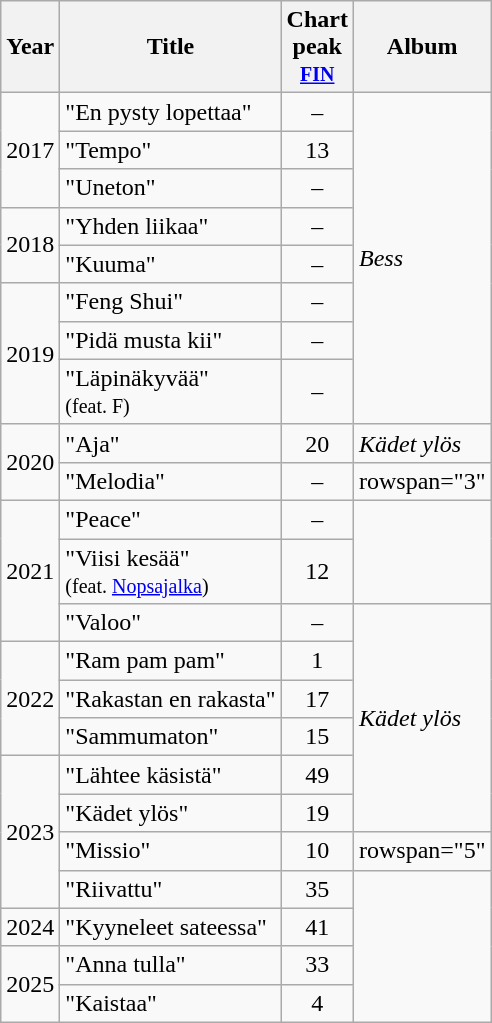<table class="wikitable">
<tr>
<th>Year</th>
<th>Title</th>
<th>Chart <br>peak<br><small><a href='#'>FIN</a><br></small></th>
<th>Album</th>
</tr>
<tr>
<td rowspan="3">2017</td>
<td>"En pysty lopettaa"</td>
<td style="text-align:center;">–</td>
<td rowspan="8"><em>Bess</em></td>
</tr>
<tr>
<td>"Tempo"</td>
<td style="text-align:center;">13</td>
</tr>
<tr>
<td>"Uneton"</td>
<td style="text-align:center;">–</td>
</tr>
<tr>
<td rowspan="2">2018</td>
<td>"Yhden liikaa"</td>
<td style="text-align:center;">–</td>
</tr>
<tr>
<td>"Kuuma"</td>
<td style="text-align:center;">–</td>
</tr>
<tr>
<td rowspan="3">2019</td>
<td>"Feng Shui"</td>
<td style="text-align:center;">–</td>
</tr>
<tr>
<td>"Pidä musta kii"</td>
<td style="text-align:center;">–</td>
</tr>
<tr>
<td>"Läpinäkyvää"<br><small>(feat. F)</small></td>
<td style="text-align:center;">–</td>
</tr>
<tr>
<td rowspan="2">2020</td>
<td>"Aja"</td>
<td style="text-align:center;">20</td>
<td><em>Kädet ylös</em></td>
</tr>
<tr>
<td>"Melodia"</td>
<td style="text-align:center;">–</td>
<td>rowspan="3" </td>
</tr>
<tr>
<td rowspan="3">2021</td>
<td>"Peace"</td>
<td style="text-align:center;">–</td>
</tr>
<tr>
<td>"Viisi kesää"<br><small>(feat. <a href='#'>Nopsajalka</a>)</small></td>
<td style="text-align:center;">12</td>
</tr>
<tr>
<td>"Valoo"</td>
<td style="text-align:center;">–</td>
<td rowspan="6"><em>Kädet ylös</em></td>
</tr>
<tr>
<td rowspan="3">2022</td>
<td>"Ram pam pam"</td>
<td style="text-align:center;">1</td>
</tr>
<tr>
<td>"Rakastan en rakasta"</td>
<td style="text-align:center;">17</td>
</tr>
<tr>
<td>"Sammumaton"</td>
<td style="text-align:center;">15</td>
</tr>
<tr>
<td rowspan="4">2023</td>
<td>"Lähtee käsistä"</td>
<td style="text-align:center;">49<br></td>
</tr>
<tr>
<td>"Kädet ylös"</td>
<td style="text-align:center;">19<br></td>
</tr>
<tr>
<td>"Missio"</td>
<td style="text-align:center;">10<br></td>
<td>rowspan="5" </td>
</tr>
<tr>
<td>"Riivattu"</td>
<td style="text-align:center;">35<br></td>
</tr>
<tr>
<td>2024</td>
<td>"Kyyneleet sateessa"</td>
<td style="text-align:center;">41<br></td>
</tr>
<tr>
<td rowspan="2">2025</td>
<td>"Anna tulla"</td>
<td style="text-align:center;">33<br></td>
</tr>
<tr>
<td>"Kaistaa"<br></td>
<td style="text-align:center;">4<br></td>
</tr>
</table>
